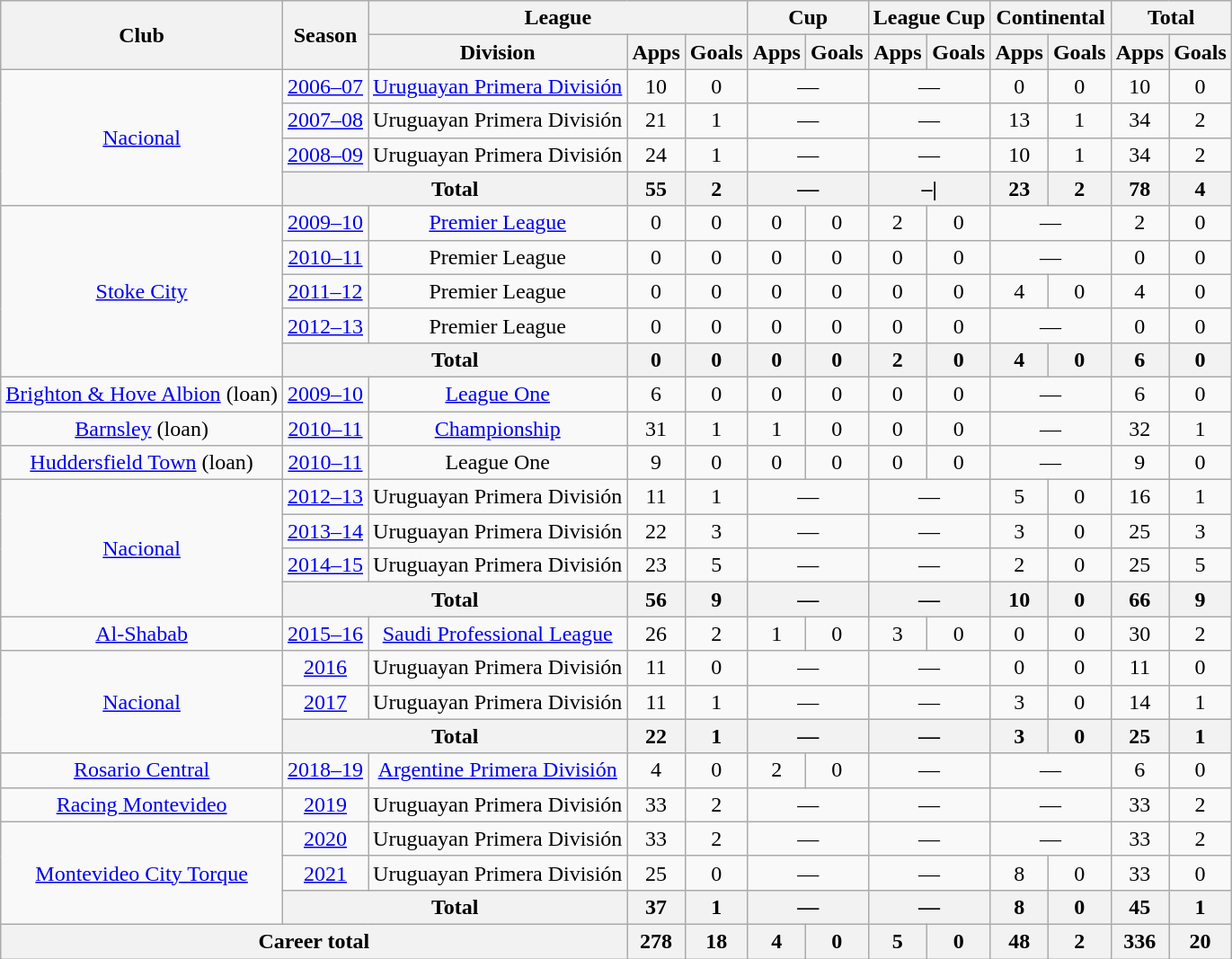<table class="wikitable" style="text-align: center;">
<tr>
<th rowspan="2">Club</th>
<th rowspan="2">Season</th>
<th colspan="3">League</th>
<th colspan="2">Cup</th>
<th colspan="2">League Cup</th>
<th colspan="2">Continental</th>
<th colspan="2">Total</th>
</tr>
<tr>
<th>Division</th>
<th>Apps</th>
<th>Goals</th>
<th>Apps</th>
<th>Goals</th>
<th>Apps</th>
<th>Goals</th>
<th>Apps</th>
<th>Goals</th>
<th>Apps</th>
<th>Goals</th>
</tr>
<tr>
<td rowspan="4"><a href='#'>Nacional</a></td>
<td><a href='#'>2006–07</a></td>
<td><a href='#'>Uruguayan Primera División</a></td>
<td>10</td>
<td>0</td>
<td colspan="2">—</td>
<td colspan="2">—</td>
<td>0</td>
<td>0</td>
<td>10</td>
<td>0</td>
</tr>
<tr>
<td><a href='#'>2007–08</a></td>
<td>Uruguayan Primera División</td>
<td>21</td>
<td>1</td>
<td colspan="2">—</td>
<td colspan="2">—</td>
<td>13</td>
<td>1</td>
<td>34</td>
<td>2</td>
</tr>
<tr>
<td><a href='#'>2008–09</a></td>
<td>Uruguayan Primera División</td>
<td>24</td>
<td>1</td>
<td colspan="2">—</td>
<td colspan="2">—</td>
<td>10</td>
<td>1</td>
<td>34</td>
<td>2</td>
</tr>
<tr>
<th colspan="2">Total</th>
<th>55</th>
<th>2</th>
<th colspan="2">—</th>
<th colspan="2">–|</th>
<th>23</th>
<th>2</th>
<th>78</th>
<th>4</th>
</tr>
<tr>
<td rowspan="5"><a href='#'>Stoke City</a></td>
<td><a href='#'>2009–10</a></td>
<td><a href='#'>Premier League</a></td>
<td>0</td>
<td>0</td>
<td>0</td>
<td>0</td>
<td>2</td>
<td>0</td>
<td colspan="2">—</td>
<td>2</td>
<td>0</td>
</tr>
<tr>
<td><a href='#'>2010–11</a></td>
<td>Premier League</td>
<td>0</td>
<td>0</td>
<td>0</td>
<td>0</td>
<td>0</td>
<td>0</td>
<td colspan="2">—</td>
<td>0</td>
<td>0</td>
</tr>
<tr>
<td><a href='#'>2011–12</a></td>
<td>Premier League</td>
<td>0</td>
<td>0</td>
<td>0</td>
<td>0</td>
<td>0</td>
<td>0</td>
<td>4</td>
<td>0</td>
<td>4</td>
<td>0</td>
</tr>
<tr>
<td><a href='#'>2012–13</a></td>
<td>Premier League</td>
<td>0</td>
<td>0</td>
<td>0</td>
<td>0</td>
<td>0</td>
<td>0</td>
<td colspan="2">—</td>
<td>0</td>
<td>0</td>
</tr>
<tr>
<th colspan="2">Total</th>
<th>0</th>
<th>0</th>
<th>0</th>
<th>0</th>
<th>2</th>
<th>0</th>
<th>4</th>
<th>0</th>
<th>6</th>
<th>0</th>
</tr>
<tr>
<td><a href='#'>Brighton & Hove Albion</a> (loan)</td>
<td><a href='#'>2009–10</a></td>
<td><a href='#'>League One</a></td>
<td>6</td>
<td>0</td>
<td>0</td>
<td>0</td>
<td>0</td>
<td>0</td>
<td colspan="2">—</td>
<td>6</td>
<td>0</td>
</tr>
<tr>
<td><a href='#'>Barnsley</a> (loan)</td>
<td><a href='#'>2010–11</a></td>
<td><a href='#'>Championship</a></td>
<td>31</td>
<td>1</td>
<td>1</td>
<td>0</td>
<td>0</td>
<td>0</td>
<td colspan="2">—</td>
<td>32</td>
<td>1</td>
</tr>
<tr>
<td><a href='#'>Huddersfield Town</a> (loan)</td>
<td><a href='#'>2010–11</a></td>
<td>League One</td>
<td>9</td>
<td>0</td>
<td>0</td>
<td>0</td>
<td>0</td>
<td>0</td>
<td colspan="2">—</td>
<td>9</td>
<td>0</td>
</tr>
<tr>
<td rowspan=4><a href='#'>Nacional</a></td>
<td><a href='#'>2012–13</a></td>
<td>Uruguayan Primera División</td>
<td>11</td>
<td>1</td>
<td colspan="2">—</td>
<td colspan="2">—</td>
<td>5</td>
<td>0</td>
<td>16</td>
<td>1</td>
</tr>
<tr>
<td><a href='#'>2013–14</a></td>
<td>Uruguayan Primera División</td>
<td>22</td>
<td>3</td>
<td colspan="2">—</td>
<td colspan="2">—</td>
<td>3</td>
<td>0</td>
<td>25</td>
<td>3</td>
</tr>
<tr>
<td><a href='#'>2014–15</a></td>
<td>Uruguayan Primera División</td>
<td>23</td>
<td>5</td>
<td colspan="2">—</td>
<td colspan="2">—</td>
<td>2</td>
<td>0</td>
<td>25</td>
<td>5</td>
</tr>
<tr>
<th colspan="2">Total</th>
<th>56</th>
<th>9</th>
<th colspan="2">—</th>
<th colspan="2">—</th>
<th>10</th>
<th>0</th>
<th>66</th>
<th>9</th>
</tr>
<tr>
<td><a href='#'>Al-Shabab</a></td>
<td><a href='#'>2015–16</a></td>
<td><a href='#'>Saudi Professional League</a></td>
<td>26</td>
<td>2</td>
<td>1</td>
<td>0</td>
<td>3</td>
<td>0</td>
<td>0</td>
<td>0</td>
<td>30</td>
<td>2</td>
</tr>
<tr>
<td rowspan=3><a href='#'>Nacional</a></td>
<td><a href='#'>2016</a></td>
<td>Uruguayan Primera División</td>
<td>11</td>
<td>0</td>
<td colspan="2">—</td>
<td colspan="2">—</td>
<td>0</td>
<td>0</td>
<td>11</td>
<td>0</td>
</tr>
<tr>
<td><a href='#'>2017</a></td>
<td>Uruguayan Primera División</td>
<td>11</td>
<td>1</td>
<td colspan="2">—</td>
<td colspan="2">—</td>
<td>3</td>
<td>0</td>
<td>14</td>
<td>1</td>
</tr>
<tr>
<th colspan="2">Total</th>
<th>22</th>
<th>1</th>
<th colspan="2">—</th>
<th colspan="2">—</th>
<th>3</th>
<th>0</th>
<th>25</th>
<th>1</th>
</tr>
<tr>
<td><a href='#'>Rosario Central</a></td>
<td><a href='#'>2018–19</a></td>
<td><a href='#'>Argentine Primera División</a></td>
<td>4</td>
<td>0</td>
<td>2</td>
<td>0</td>
<td colspan="2">—</td>
<td colspan="2">—</td>
<td>6</td>
<td>0</td>
</tr>
<tr>
<td><a href='#'>Racing Montevideo</a></td>
<td><a href='#'>2019</a></td>
<td>Uruguayan Primera División</td>
<td>33</td>
<td>2</td>
<td colspan="2">—</td>
<td colspan="2">—</td>
<td colspan="2">—</td>
<td>33</td>
<td>2</td>
</tr>
<tr>
<td rowspan=3><a href='#'>Montevideo City Torque</a></td>
<td><a href='#'>2020</a></td>
<td>Uruguayan Primera División</td>
<td>33</td>
<td>2</td>
<td colspan="2">—</td>
<td colspan="2">—</td>
<td colspan="2">—</td>
<td>33</td>
<td>2</td>
</tr>
<tr>
<td><a href='#'>2021</a></td>
<td>Uruguayan Primera División</td>
<td>25</td>
<td>0</td>
<td colspan="2">—</td>
<td colspan="2">—</td>
<td>8</td>
<td>0</td>
<td>33</td>
<td>0</td>
</tr>
<tr>
<th colspan="2">Total</th>
<th>37</th>
<th>1</th>
<th colspan="2">—</th>
<th colspan="2">—</th>
<th>8</th>
<th>0</th>
<th>45</th>
<th>1</th>
</tr>
<tr>
<th colspan="3">Career total</th>
<th>278</th>
<th>18</th>
<th>4</th>
<th>0</th>
<th>5</th>
<th>0</th>
<th>48</th>
<th>2</th>
<th>336</th>
<th>20</th>
</tr>
</table>
